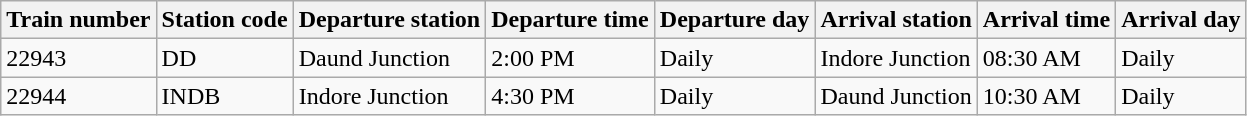<table class="wikitable">
<tr>
<th>Train number</th>
<th>Station code</th>
<th>Departure station</th>
<th>Departure time</th>
<th>Departure day</th>
<th>Arrival station</th>
<th>Arrival time</th>
<th>Arrival day</th>
</tr>
<tr>
<td>22943</td>
<td>DD</td>
<td>Daund Junction</td>
<td>2:00 PM</td>
<td>Daily</td>
<td>Indore Junction</td>
<td>08:30 AM</td>
<td>Daily</td>
</tr>
<tr>
<td>22944</td>
<td>INDB</td>
<td>Indore Junction</td>
<td>4:30 PM</td>
<td>Daily</td>
<td>Daund Junction</td>
<td>10:30 AM</td>
<td>Daily</td>
</tr>
</table>
